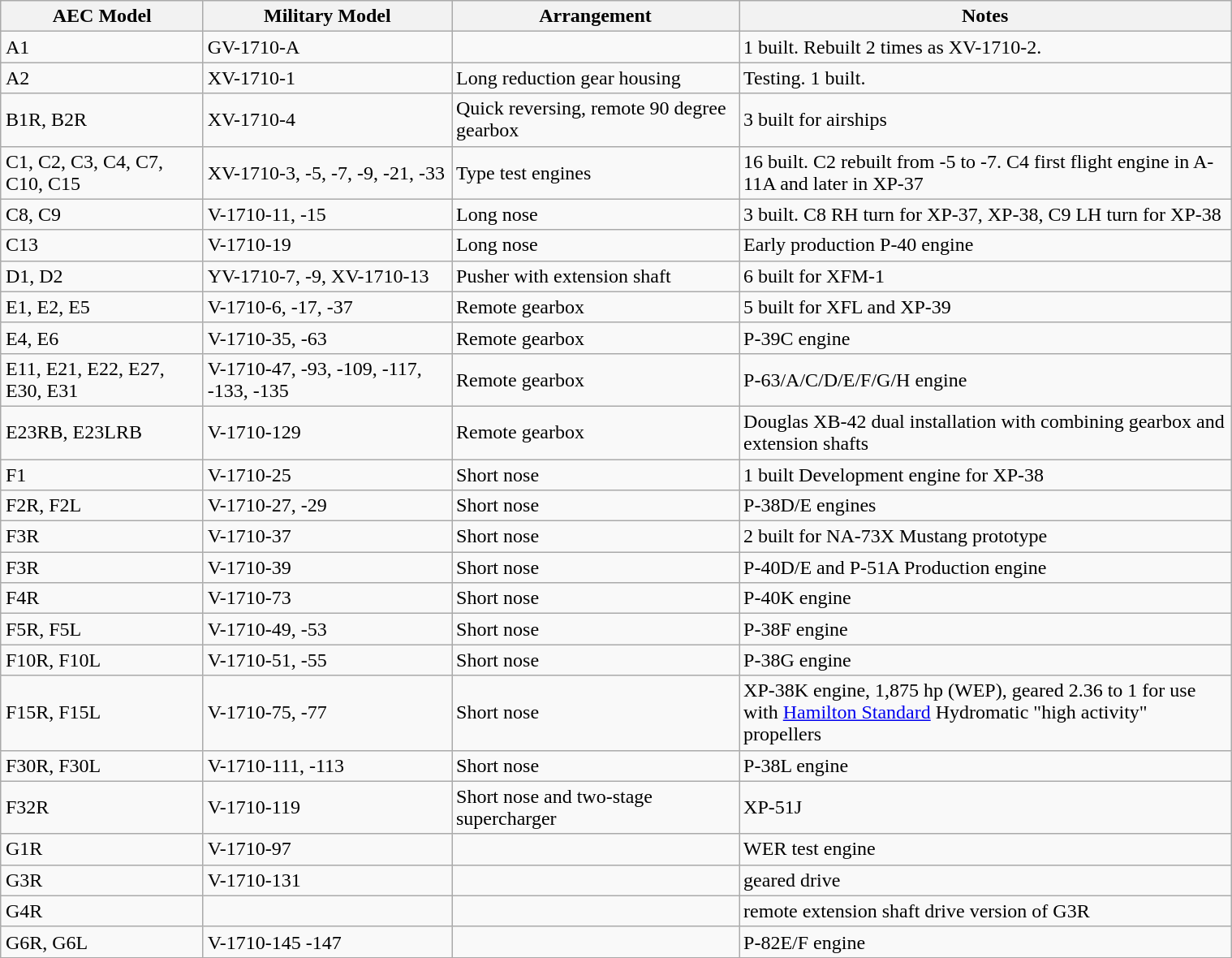<table class="wikitable" style="width:80%; margin:0.5em auto" cellpadding="0">
<tr>
<th>AEC Model</th>
<th>Military Model</th>
<th>Arrangement</th>
<th style="width:40%;">Notes</th>
</tr>
<tr>
<td>A1</td>
<td>GV-1710-A</td>
<td></td>
<td>1 built. Rebuilt 2 times as XV-1710-2.</td>
</tr>
<tr>
<td>A2</td>
<td>XV-1710-1</td>
<td>Long reduction gear housing</td>
<td>Testing. 1 built.</td>
</tr>
<tr>
<td>B1R, B2R</td>
<td>XV-1710-4</td>
<td>Quick reversing, remote 90 degree gearbox</td>
<td>3 built for airships</td>
</tr>
<tr>
<td>C1, C2, C3, C4, C7, C10, C15</td>
<td>XV-1710-3, -5, -7, -9, -21, -33</td>
<td>Type test engines</td>
<td>16 built. C2 rebuilt from -5 to -7. C4 first flight engine in A-11A and later in XP-37</td>
</tr>
<tr>
<td>C8, C9</td>
<td>V-1710-11, -15</td>
<td>Long nose</td>
<td>3 built. C8 RH turn for XP-37, XP-38, C9 LH turn for XP-38</td>
</tr>
<tr>
<td>C13</td>
<td>V-1710-19</td>
<td>Long nose</td>
<td>Early production P-40 engine</td>
</tr>
<tr>
<td>D1, D2</td>
<td>YV-1710-7, -9, XV-1710-13</td>
<td>Pusher with extension shaft</td>
<td>6 built for XFM-1</td>
</tr>
<tr>
<td>E1, E2, E5</td>
<td>V-1710-6, -17, -37</td>
<td>Remote gearbox</td>
<td>5 built for XFL and XP-39</td>
</tr>
<tr>
<td>E4, E6</td>
<td>V-1710-35, -63</td>
<td>Remote gearbox</td>
<td>P-39C engine</td>
</tr>
<tr>
<td>E11, E21, E22, E27, E30, E31</td>
<td>V-1710-47, -93, -109, -117, -133, -135</td>
<td>Remote gearbox</td>
<td>P-63/A/C/D/E/F/G/H engine</td>
</tr>
<tr>
<td>E23RB, E23LRB</td>
<td>V-1710-129</td>
<td>Remote gearbox</td>
<td>Douglas XB-42 dual installation with combining gearbox and extension shafts</td>
</tr>
<tr>
<td>F1</td>
<td>V-1710-25</td>
<td>Short nose</td>
<td>1 built Development engine for XP-38</td>
</tr>
<tr>
<td>F2R, F2L</td>
<td>V-1710-27, -29</td>
<td>Short nose</td>
<td>P-38D/E engines</td>
</tr>
<tr>
<td>F3R</td>
<td>V-1710-37</td>
<td>Short nose</td>
<td>2 built for NA-73X Mustang prototype</td>
</tr>
<tr>
<td>F3R</td>
<td>V-1710-39</td>
<td>Short nose</td>
<td>P-40D/E and P-51A Production engine</td>
</tr>
<tr>
<td>F4R</td>
<td>V-1710-73</td>
<td>Short nose</td>
<td>P-40K engine</td>
</tr>
<tr>
<td>F5R, F5L</td>
<td>V-1710-49, -53</td>
<td>Short nose</td>
<td>P-38F engine</td>
</tr>
<tr>
<td>F10R, F10L</td>
<td>V-1710-51, -55</td>
<td>Short nose</td>
<td>P-38G engine</td>
</tr>
<tr>
<td>F15R, F15L</td>
<td>V-1710-75, -77</td>
<td>Short nose</td>
<td>XP-38K engine, 1,875 hp (WEP), geared 2.36 to 1 for use with <a href='#'>Hamilton Standard</a> Hydromatic "high activity" propellers</td>
</tr>
<tr>
<td>F30R, F30L</td>
<td>V-1710-111, -113</td>
<td>Short nose</td>
<td>P-38L engine</td>
</tr>
<tr>
<td>F32R</td>
<td>V-1710-119</td>
<td>Short nose and two-stage supercharger</td>
<td>XP-51J</td>
</tr>
<tr>
<td>G1R</td>
<td>V-1710-97</td>
<td> </td>
<td>WER test engine</td>
</tr>
<tr>
<td>G3R</td>
<td>V-1710-131</td>
<td> </td>
<td>geared drive</td>
</tr>
<tr>
<td>G4R</td>
<td></td>
<td> </td>
<td>remote extension shaft drive version of G3R</td>
</tr>
<tr>
<td>G6R, G6L</td>
<td>V-1710-145 -147</td>
<td> </td>
<td>P-82E/F engine</td>
</tr>
<tr>
</tr>
</table>
